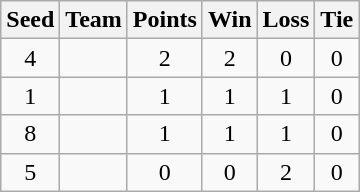<table class=wikitable style=text-align:center>
<tr>
<th>Seed</th>
<th>Team</th>
<th>Points</th>
<th>Win</th>
<th>Loss</th>
<th>Tie</th>
</tr>
<tr>
<td>4</td>
<td align=left></td>
<td>2</td>
<td>2</td>
<td>0</td>
<td>0</td>
</tr>
<tr>
<td>1</td>
<td align=left></td>
<td>1</td>
<td>1</td>
<td>1</td>
<td>0</td>
</tr>
<tr>
<td>8</td>
<td align=left></td>
<td>1</td>
<td>1</td>
<td>1</td>
<td>0</td>
</tr>
<tr>
<td>5</td>
<td align=left></td>
<td>0</td>
<td>0</td>
<td>2</td>
<td>0</td>
</tr>
</table>
